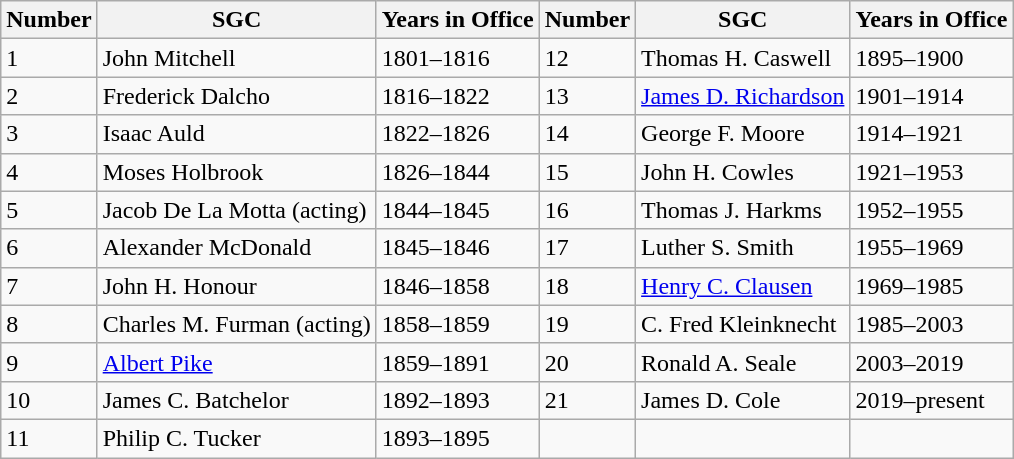<table class="wikitable">
<tr>
<th>Number</th>
<th>SGC</th>
<th>Years in Office</th>
<th>Number</th>
<th>SGC</th>
<th>Years in Office</th>
</tr>
<tr>
<td>1</td>
<td>John Mitchell</td>
<td>1801–1816</td>
<td>12</td>
<td>Thomas H. Caswell</td>
<td>1895–1900</td>
</tr>
<tr>
<td>2</td>
<td>Frederick Dalcho</td>
<td>1816–1822</td>
<td>13</td>
<td><a href='#'>James D. Richardson</a></td>
<td>1901–1914</td>
</tr>
<tr>
<td>3</td>
<td>Isaac Auld</td>
<td>1822–1826</td>
<td>14</td>
<td>George F. Moore</td>
<td>1914–1921</td>
</tr>
<tr>
<td>4</td>
<td>Moses Holbrook</td>
<td>1826–1844</td>
<td>15</td>
<td>John H. Cowles</td>
<td>1921–1953</td>
</tr>
<tr>
<td>5</td>
<td>Jacob De La Motta (acting)</td>
<td>1844–1845</td>
<td>16</td>
<td>Thomas J. Harkms</td>
<td>1952–1955</td>
</tr>
<tr>
<td>6</td>
<td>Alexander McDonald</td>
<td>1845–1846</td>
<td>17</td>
<td>Luther S. Smith</td>
<td>1955–1969</td>
</tr>
<tr>
<td>7</td>
<td>John H. Honour</td>
<td>1846–1858</td>
<td>18</td>
<td><a href='#'>Henry C. Clausen</a></td>
<td>1969–1985</td>
</tr>
<tr>
<td>8</td>
<td>Charles M. Furman (acting)</td>
<td>1858–1859</td>
<td>19</td>
<td>C. Fred Kleinknecht</td>
<td>1985–2003</td>
</tr>
<tr>
<td>9</td>
<td><a href='#'>Albert Pike</a></td>
<td>1859–1891</td>
<td>20</td>
<td>Ronald A. Seale</td>
<td>2003–2019</td>
</tr>
<tr>
<td>10</td>
<td>James C. Batchelor</td>
<td>1892–1893</td>
<td>21</td>
<td>James D. Cole</td>
<td>2019–present</td>
</tr>
<tr>
<td>11</td>
<td>Philip C. Tucker</td>
<td>1893–1895</td>
<td></td>
<td></td>
<td></td>
</tr>
</table>
